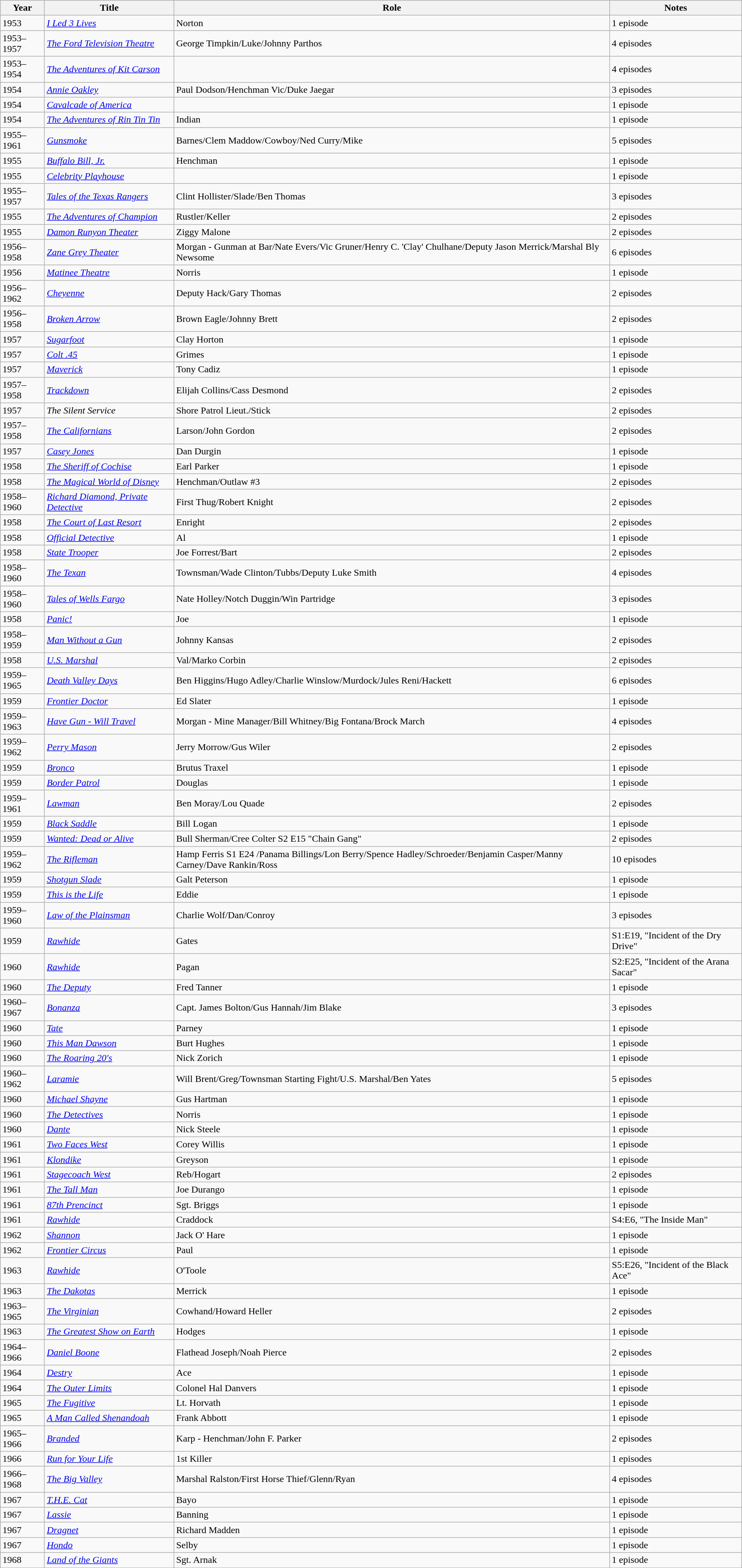<table class="wikitable">
<tr>
<th>Year</th>
<th>Title</th>
<th>Role</th>
<th>Notes</th>
</tr>
<tr>
<td>1953</td>
<td><em><a href='#'>I Led 3 Lives</a></em></td>
<td>Norton</td>
<td>1 episode</td>
</tr>
<tr>
<td>1953–1957</td>
<td><em><a href='#'>The Ford Television Theatre</a></em></td>
<td>George Timpkin/Luke/Johnny Parthos</td>
<td>4 episodes</td>
</tr>
<tr>
<td>1953–1954</td>
<td><em><a href='#'>The Adventures of Kit Carson</a></em></td>
<td></td>
<td>4 episodes</td>
</tr>
<tr>
<td>1954</td>
<td><em><a href='#'>Annie Oakley</a></em></td>
<td>Paul Dodson/Henchman Vic/Duke Jaegar</td>
<td>3 episodes</td>
</tr>
<tr>
<td>1954</td>
<td><em><a href='#'>Cavalcade of America</a></em></td>
<td></td>
<td>1 episode</td>
</tr>
<tr>
<td>1954</td>
<td><em><a href='#'>The Adventures of Rin Tin Tin</a></em></td>
<td>Indian</td>
<td>1 episode</td>
</tr>
<tr>
<td>1955–1961</td>
<td><em><a href='#'>Gunsmoke</a></em></td>
<td>Barnes/Clem Maddow/Cowboy/Ned Curry/Mike</td>
<td>5 episodes</td>
</tr>
<tr>
<td>1955</td>
<td><em><a href='#'>Buffalo Bill, Jr.</a></em></td>
<td>Henchman</td>
<td>1 episode</td>
</tr>
<tr>
<td>1955</td>
<td><em><a href='#'>Celebrity Playhouse</a></em></td>
<td></td>
<td>1 episode</td>
</tr>
<tr>
<td>1955–1957</td>
<td><em><a href='#'>Tales of the Texas Rangers</a></em></td>
<td>Clint Hollister/Slade/Ben Thomas</td>
<td>3 episodes</td>
</tr>
<tr>
<td>1955</td>
<td><em><a href='#'>The Adventures of Champion</a></em></td>
<td>Rustler/Keller</td>
<td>2 episodes</td>
</tr>
<tr>
<td>1955</td>
<td><em><a href='#'>Damon Runyon Theater</a></em></td>
<td>Ziggy Malone</td>
<td>2 episodes</td>
</tr>
<tr>
<td>1956–1958</td>
<td><em><a href='#'>Zane Grey Theater</a></em></td>
<td>Morgan - Gunman at Bar/Nate Evers/Vic Gruner/Henry C. 'Clay' Chulhane/Deputy Jason Merrick/Marshal Bly Newsome</td>
<td>6 episodes</td>
</tr>
<tr>
<td>1956</td>
<td><em><a href='#'>Matinee Theatre</a></em></td>
<td>Norris</td>
<td>1 episode</td>
</tr>
<tr>
<td>1956–1962</td>
<td><em><a href='#'>Cheyenne</a></em></td>
<td>Deputy Hack/Gary Thomas</td>
<td>2 episodes</td>
</tr>
<tr>
<td>1956–1958</td>
<td><em><a href='#'>Broken Arrow</a></em></td>
<td>Brown Eagle/Johnny Brett</td>
<td>2 episodes</td>
</tr>
<tr>
<td>1957</td>
<td><em><a href='#'>Sugarfoot</a></em></td>
<td>Clay Horton</td>
<td>1 episode</td>
</tr>
<tr>
<td>1957</td>
<td><em><a href='#'>Colt .45</a></em></td>
<td>Grimes</td>
<td>1 episode</td>
</tr>
<tr>
<td>1957</td>
<td><em><a href='#'>Maverick</a></em></td>
<td>Tony Cadiz</td>
<td>1 episode</td>
</tr>
<tr>
<td>1957–1958</td>
<td><em><a href='#'>Trackdown</a></em></td>
<td>Elijah Collins/Cass Desmond</td>
<td>2 episodes</td>
</tr>
<tr>
<td>1957</td>
<td><em>The Silent Service</em></td>
<td>Shore Patrol Lieut./Stick</td>
<td>2 episodes</td>
</tr>
<tr>
<td>1957–1958</td>
<td><em><a href='#'>The Californians</a></em></td>
<td>Larson/John Gordon</td>
<td>2 episodes</td>
</tr>
<tr>
<td>1957</td>
<td><em><a href='#'>Casey Jones</a></em></td>
<td>Dan Durgin</td>
<td>1 episode</td>
</tr>
<tr>
<td>1958</td>
<td><em><a href='#'>The Sheriff of Cochise</a></em></td>
<td>Earl Parker</td>
<td>1 episode</td>
</tr>
<tr>
<td>1958</td>
<td><em><a href='#'>The Magical World of Disney</a></em></td>
<td>Henchman/Outlaw #3</td>
<td>2 episodes</td>
</tr>
<tr>
<td>1958–1960</td>
<td><em><a href='#'>Richard Diamond, Private Detective</a></em></td>
<td>First Thug/Robert Knight</td>
<td>2 episodes</td>
</tr>
<tr>
<td>1958</td>
<td><em><a href='#'>The Court of Last Resort</a></em></td>
<td>Enright</td>
<td>2 episodes</td>
</tr>
<tr>
<td>1958</td>
<td><em><a href='#'>Official Detective</a></em></td>
<td>Al</td>
<td>1 episode</td>
</tr>
<tr>
<td>1958</td>
<td><em><a href='#'>State Trooper</a></em></td>
<td>Joe Forrest/Bart</td>
<td>2 episodes</td>
</tr>
<tr>
<td>1958–1960</td>
<td><em><a href='#'>The Texan</a></em></td>
<td>Townsman/Wade Clinton/Tubbs/Deputy Luke Smith</td>
<td>4 episodes</td>
</tr>
<tr>
<td>1958–1960</td>
<td><em><a href='#'>Tales of Wells Fargo</a></em></td>
<td>Nate Holley/Notch Duggin/Win Partridge</td>
<td>3 episodes</td>
</tr>
<tr>
<td>1958</td>
<td><em><a href='#'>Panic!</a></em></td>
<td>Joe</td>
<td>1 episode</td>
</tr>
<tr>
<td>1958–1959</td>
<td><em><a href='#'>Man Without a Gun</a></em></td>
<td>Johnny Kansas</td>
<td>2 episodes</td>
</tr>
<tr>
<td>1958</td>
<td><em><a href='#'>U.S. Marshal</a></em></td>
<td>Val/Marko Corbin</td>
<td>2 episodes</td>
</tr>
<tr>
<td>1959–1965</td>
<td><em><a href='#'>Death Valley Days</a></em></td>
<td>Ben Higgins/Hugo Adley/Charlie Winslow/Murdock/Jules Reni/Hackett</td>
<td>6 episodes</td>
</tr>
<tr>
<td>1959</td>
<td><em><a href='#'>Frontier Doctor</a></em></td>
<td>Ed Slater</td>
<td>1 episode</td>
</tr>
<tr>
<td>1959–1963</td>
<td><em><a href='#'>Have Gun - Will Travel</a></em></td>
<td>Morgan - Mine Manager/Bill Whitney/Big Fontana/Brock March</td>
<td>4 episodes</td>
</tr>
<tr>
<td>1959–1962</td>
<td><em><a href='#'>Perry Mason</a></em></td>
<td>Jerry Morrow/Gus Wiler</td>
<td>2 episodes</td>
</tr>
<tr>
<td>1959</td>
<td><em><a href='#'>Bronco</a></em></td>
<td>Brutus Traxel</td>
<td>1 episode</td>
</tr>
<tr>
<td>1959</td>
<td><em><a href='#'>Border Patrol</a></em></td>
<td>Douglas</td>
<td>1 episode</td>
</tr>
<tr>
<td>1959–1961</td>
<td><em><a href='#'>Lawman</a></em></td>
<td>Ben Moray/Lou Quade</td>
<td>2 episodes</td>
</tr>
<tr>
<td>1959</td>
<td><em><a href='#'>Black Saddle</a></em></td>
<td>Bill Logan</td>
<td>1 episode</td>
</tr>
<tr>
<td>1959</td>
<td><em><a href='#'>Wanted: Dead or Alive</a></em></td>
<td>Bull Sherman/Cree Colter S2 E15 "Chain Gang"</td>
<td>2 episodes</td>
</tr>
<tr>
<td>1959–1962</td>
<td><em><a href='#'>The Rifleman</a></em></td>
<td>Hamp Ferris S1 E24 /Panama Billings/Lon Berry/Spence Hadley/Schroeder/Benjamin Casper/Manny Carney/Dave Rankin/Ross</td>
<td>10 episodes</td>
</tr>
<tr>
<td>1959</td>
<td><em><a href='#'>Shotgun Slade</a></em></td>
<td>Galt Peterson</td>
<td>1 episode</td>
</tr>
<tr>
<td>1959</td>
<td><em><a href='#'>This is the Life</a></em></td>
<td>Eddie</td>
<td>1 episode</td>
</tr>
<tr>
<td>1959–1960</td>
<td><em><a href='#'>Law of the Plainsman</a></em></td>
<td>Charlie Wolf/Dan/Conroy</td>
<td>3 episodes</td>
</tr>
<tr>
<td>1959</td>
<td><em><a href='#'>Rawhide</a></em></td>
<td>Gates</td>
<td>S1:E19, "Incident of the Dry Drive"</td>
</tr>
<tr>
<td>1960</td>
<td><em><a href='#'>Rawhide</a></em></td>
<td>Pagan</td>
<td>S2:E25, "Incident of the Arana Sacar"</td>
</tr>
<tr>
<td>1960</td>
<td><em><a href='#'>The Deputy</a></em></td>
<td>Fred Tanner</td>
<td>1 episode</td>
</tr>
<tr>
<td>1960–1967</td>
<td><em><a href='#'>Bonanza</a></em></td>
<td>Capt. James Bolton/Gus Hannah/Jim Blake</td>
<td>3 episodes</td>
</tr>
<tr>
<td>1960</td>
<td><em><a href='#'>Tate</a></em></td>
<td>Parney</td>
<td>1 episode</td>
</tr>
<tr>
<td>1960</td>
<td><em><a href='#'>This Man Dawson</a></em></td>
<td>Burt Hughes</td>
<td>1 episode</td>
</tr>
<tr>
<td>1960</td>
<td><em><a href='#'>The Roaring 20's</a></em></td>
<td>Nick Zorich</td>
<td>1 episode</td>
</tr>
<tr>
<td>1960–1962</td>
<td><em><a href='#'>Laramie</a></em></td>
<td>Will Brent/Greg/Townsman Starting Fight/U.S. Marshal/Ben Yates</td>
<td>5 episodes</td>
</tr>
<tr>
<td>1960</td>
<td><em><a href='#'>Michael Shayne</a></em></td>
<td>Gus Hartman</td>
<td>1 episode</td>
</tr>
<tr>
<td>1960</td>
<td><em><a href='#'>The Detectives</a></em></td>
<td>Norris</td>
<td>1 episode</td>
</tr>
<tr>
<td>1960</td>
<td><em><a href='#'>Dante</a></em></td>
<td>Nick Steele</td>
<td>1 episode</td>
</tr>
<tr>
<td>1961</td>
<td><em><a href='#'>Two Faces West</a></em></td>
<td>Corey Willis</td>
<td>1 episode</td>
</tr>
<tr>
<td>1961</td>
<td><em><a href='#'>Klondike</a></em></td>
<td>Greyson</td>
<td>1 episode</td>
</tr>
<tr>
<td>1961</td>
<td><em><a href='#'>Stagecoach West</a></em></td>
<td>Reb/Hogart</td>
<td>2 episodes</td>
</tr>
<tr>
<td>1961</td>
<td><em><a href='#'>The Tall Man</a></em></td>
<td>Joe Durango</td>
<td>1 episode</td>
</tr>
<tr>
<td>1961</td>
<td><em><a href='#'>87th Prencinct</a></em></td>
<td>Sgt. Briggs</td>
<td>1 episode</td>
</tr>
<tr>
<td>1961</td>
<td><em><a href='#'>Rawhide</a></em></td>
<td>Craddock</td>
<td>S4:E6, "The Inside Man"</td>
</tr>
<tr>
<td>1962</td>
<td><em><a href='#'>Shannon</a></em></td>
<td>Jack O' Hare</td>
<td>1 episode</td>
</tr>
<tr>
<td>1962</td>
<td><em><a href='#'>Frontier Circus</a></em></td>
<td>Paul</td>
<td>1 episode</td>
</tr>
<tr>
<td>1963</td>
<td><em><a href='#'>Rawhide</a></em></td>
<td>O'Toole</td>
<td>S5:E26, "Incident of the Black Ace"</td>
</tr>
<tr>
<td>1963</td>
<td><em><a href='#'>The Dakotas</a></em></td>
<td>Merrick</td>
<td>1 episode</td>
</tr>
<tr>
<td>1963–1965</td>
<td><em><a href='#'>The Virginian</a></em></td>
<td>Cowhand/Howard Heller</td>
<td>2 episodes</td>
</tr>
<tr>
<td>1963</td>
<td><em><a href='#'>The Greatest Show on Earth</a></em></td>
<td>Hodges</td>
<td>1 episode</td>
</tr>
<tr>
<td>1964–1966</td>
<td><em><a href='#'>Daniel Boone</a></em></td>
<td>Flathead Joseph/Noah Pierce</td>
<td>2 episodes</td>
</tr>
<tr>
<td>1964</td>
<td><em><a href='#'>Destry</a></em></td>
<td>Ace</td>
<td>1 episode</td>
</tr>
<tr>
<td>1964</td>
<td><em><a href='#'>The Outer Limits</a></em></td>
<td>Colonel Hal Danvers</td>
<td>1 episode</td>
</tr>
<tr>
<td>1965</td>
<td><em><a href='#'>The Fugitive</a></em></td>
<td>Lt. Horvath</td>
<td>1 episode</td>
</tr>
<tr>
<td>1965</td>
<td><em><a href='#'>A Man Called Shenandoah</a></em></td>
<td>Frank Abbott</td>
<td>1 episode</td>
</tr>
<tr>
<td>1965–1966</td>
<td><em><a href='#'>Branded</a></em></td>
<td>Karp - Henchman/John F. Parker</td>
<td>2 episodes</td>
</tr>
<tr>
<td>1966</td>
<td><em><a href='#'>Run for Your Life</a></em></td>
<td>1st Killer</td>
<td>1 episodes</td>
</tr>
<tr>
<td>1966–1968</td>
<td><em><a href='#'>The Big Valley</a></em></td>
<td>Marshal Ralston/First Horse Thief/Glenn/Ryan</td>
<td>4 episodes</td>
</tr>
<tr>
<td>1967</td>
<td><em><a href='#'>T.H.E. Cat</a></em></td>
<td>Bayo</td>
<td>1 episode</td>
</tr>
<tr>
<td>1967</td>
<td><em><a href='#'>Lassie</a></em></td>
<td>Banning</td>
<td>1 episode</td>
</tr>
<tr>
<td>1967</td>
<td><em><a href='#'>Dragnet</a></em></td>
<td>Richard Madden</td>
<td>1 episode</td>
</tr>
<tr>
<td>1967</td>
<td><em><a href='#'>Hondo</a></em></td>
<td>Selby</td>
<td>1 episode</td>
</tr>
<tr>
<td>1968</td>
<td><em><a href='#'>Land of the Giants</a></em></td>
<td>Sgt. Arnak</td>
<td>1 episode</td>
</tr>
</table>
